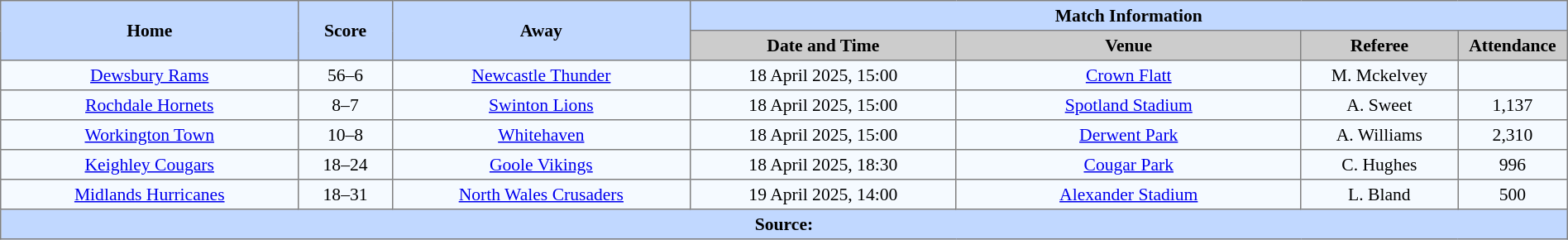<table border=1 style="border-collapse:collapse; font-size:90%; text-align:center;" cellpadding=3 cellspacing=0 width=100%>
<tr bgcolor=#C1D8FF>
<th scope="col" rowspan=2 width=19%>Home</th>
<th scope="col" rowspan=2 width=6%>Score</th>
<th scope="col" rowspan=2 width=19%>Away</th>
<th colspan=4>Match Information</th>
</tr>
<tr bgcolor=#CCCCCC>
<th scope="col" width=17%>Date and Time</th>
<th scope="col" width=22%>Venue</th>
<th scope="col" width=10%>Referee</th>
<th scope="col" width=7%>Attendance</th>
</tr>
<tr bgcolor=#F5FAFF>
<td> <a href='#'>Dewsbury Rams</a></td>
<td>56–6</td>
<td> <a href='#'>Newcastle Thunder</a></td>
<td>18 April 2025, 15:00</td>
<td><a href='#'>Crown Flatt</a></td>
<td>M. Mckelvey</td>
<td></td>
</tr>
<tr bgcolor=#F5FAFF>
<td> <a href='#'>Rochdale Hornets</a></td>
<td>8–7</td>
<td> <a href='#'>Swinton Lions</a></td>
<td>18 April 2025, 15:00</td>
<td><a href='#'>Spotland Stadium</a></td>
<td>A. Sweet</td>
<td>1,137</td>
</tr>
<tr bgcolor=#F5FAFF>
<td> <a href='#'>Workington Town</a></td>
<td>10–8</td>
<td> <a href='#'>Whitehaven</a></td>
<td>18 April 2025, 15:00</td>
<td><a href='#'>Derwent Park</a></td>
<td>A. Williams</td>
<td>2,310</td>
</tr>
<tr bgcolor=#F5FAFF>
<td> <a href='#'>Keighley Cougars</a></td>
<td>18–24</td>
<td> <a href='#'>Goole Vikings</a></td>
<td>18 April 2025, 18:30</td>
<td><a href='#'>Cougar Park</a></td>
<td>C. Hughes</td>
<td>996</td>
</tr>
<tr bgcolor=#F5FAFF>
<td> <a href='#'>Midlands Hurricanes</a></td>
<td>18–31</td>
<td> <a href='#'>North Wales Crusaders</a></td>
<td>19 April 2025, 14:00</td>
<td><a href='#'>Alexander Stadium</a></td>
<td>L. Bland</td>
<td>500</td>
</tr>
<tr style="background:#c1d8ff;">
<th colspan=7>Source:</th>
</tr>
</table>
